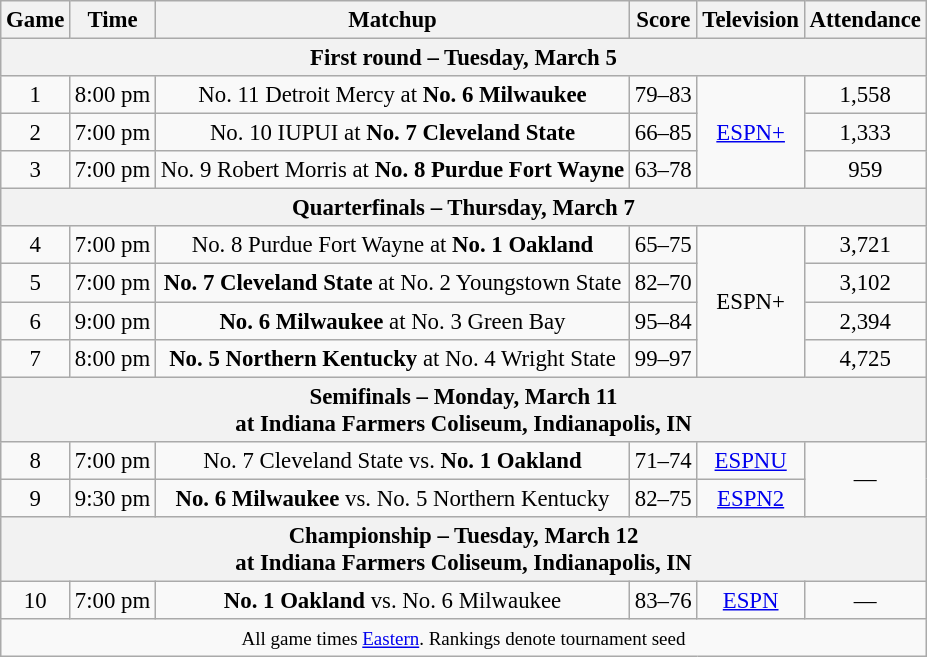<table class="wikitable" style="font-size: 95%;text-align:center">
<tr>
<th>Game</th>
<th>Time</th>
<th>Matchup</th>
<th>Score</th>
<th>Television</th>
<th>Attendance</th>
</tr>
<tr>
<th colspan="6">First round – Tuesday, March 5</th>
</tr>
<tr>
<td align="center">1</td>
<td>8:00 pm</td>
<td align="center">No. 11 Detroit Mercy at <strong>No. 6 Milwaukee</strong></td>
<td align="center">79–83</td>
<td rowspan="3" align="center"><a href='#'>ESPN+</a></td>
<td>1,558</td>
</tr>
<tr>
<td align="center">2</td>
<td>7:00 pm</td>
<td align="center">No. 10 IUPUI at <strong>No. 7 Cleveland State</strong></td>
<td align="center">66–85</td>
<td>1,333</td>
</tr>
<tr>
<td align="center">3</td>
<td>7:00 pm</td>
<td align="center">No. 9 Robert Morris at <strong>No. 8 Purdue Fort Wayne</strong></td>
<td align="center">63–78</td>
<td>959</td>
</tr>
<tr>
<th colspan="6">Quarterfinals – Thursday, March 7</th>
</tr>
<tr>
<td align="center">4</td>
<td>7:00 pm</td>
<td align="center">No. 8 Purdue Fort Wayne at <strong>No. 1 Oakland</strong></td>
<td align="center">65–75</td>
<td rowspan="4" align="center">ESPN+</td>
<td>3,721</td>
</tr>
<tr>
<td align="center">5</td>
<td>7:00 pm</td>
<td align="center"><strong>No. 7 Cleveland State</strong> at No. 2 Youngstown State</td>
<td align="center">82–70</td>
<td>3,102</td>
</tr>
<tr>
<td align="center">6</td>
<td>9:00 pm</td>
<td align="center"><strong>No. 6 Milwaukee</strong> at No. 3 Green Bay</td>
<td align="center">95–84</td>
<td>2,394</td>
</tr>
<tr>
<td align="center">7</td>
<td>8:00 pm</td>
<td align="center"><strong>No. 5 Northern Kentucky</strong> at No. 4 Wright State</td>
<td align="center">99–97 </td>
<td>4,725</td>
</tr>
<tr>
<th colspan="6">Semifinals – Monday, March 11<br>at Indiana Farmers Coliseum, Indianapolis, IN</th>
</tr>
<tr>
<td align="center">8</td>
<td>7:00 pm</td>
<td align="center">No. 7 Cleveland State vs. <strong>No. 1 Oakland</strong></td>
<td align="center">71–74</td>
<td align="center"><a href='#'>ESPNU</a></td>
<td rowspan="2">—</td>
</tr>
<tr>
<td align="center">9</td>
<td>9:30 pm</td>
<td align="center"><strong>No. 6 Milwaukee</strong> vs. No. 5 Northern Kentucky</td>
<td align="center">82–75</td>
<td align="center"><a href='#'>ESPN2</a></td>
</tr>
<tr>
<th colspan="6">Championship – Tuesday, March 12<br>at Indiana Farmers Coliseum, Indianapolis, IN</th>
</tr>
<tr>
<td align="center">10</td>
<td>7:00 pm</td>
<td align="center"><strong>No. 1 Oakland</strong> vs. No. 6 Milwaukee</td>
<td align="center">83–76</td>
<td align="center"><a href='#'>ESPN</a></td>
<td>—</td>
</tr>
<tr>
<td colspan="6"><small>All game times <a href='#'>Eastern</a>. Rankings denote tournament seed</small></td>
</tr>
</table>
